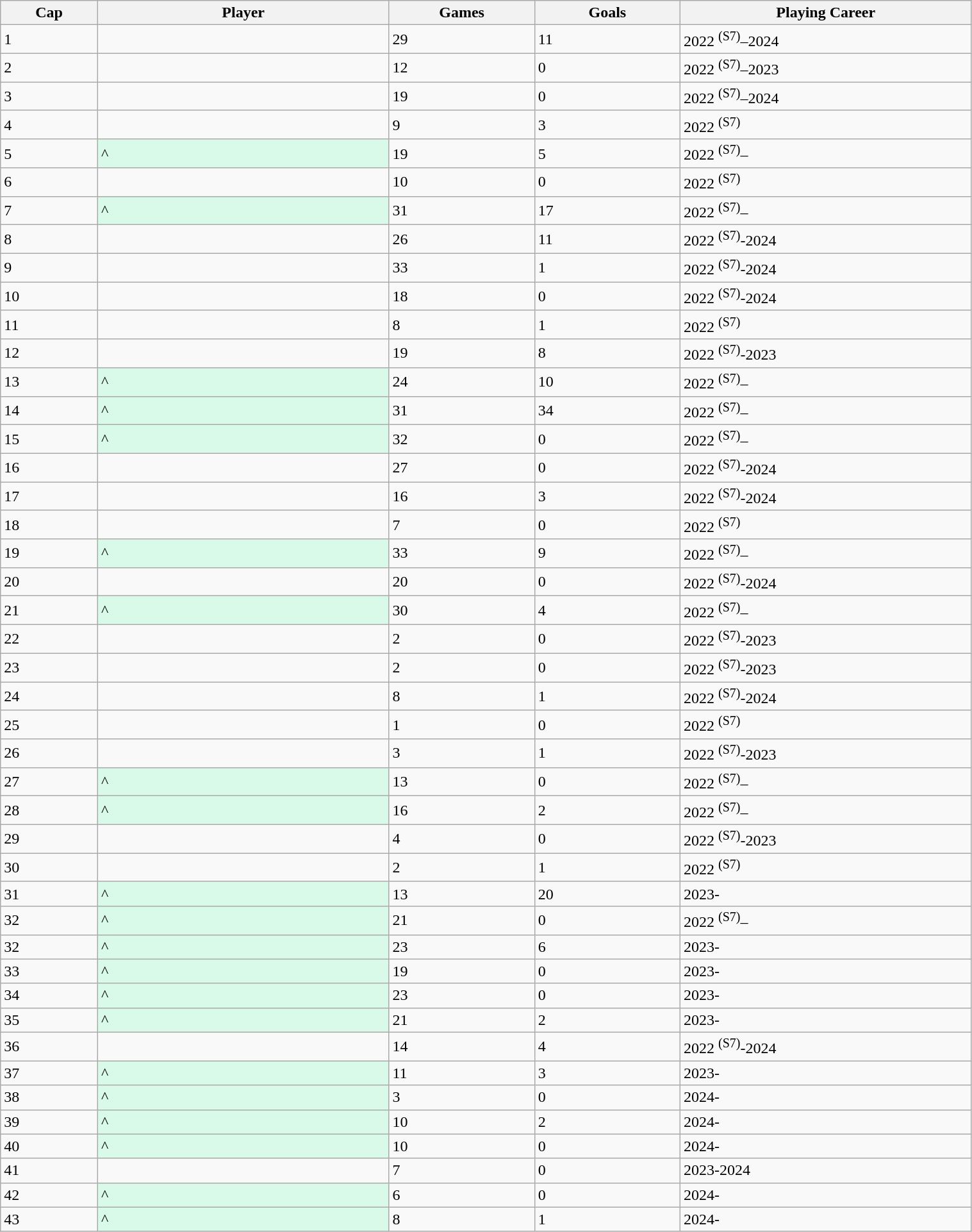<table class="wikitable sortable" style="width:80%;">
<tr>
<th style="width=10%">Cap</th>
<th style="width:30%">Player</th>
<th style="width:15%">Games</th>
<th style="width:15%">Goals</th>
<th style="width:30%">Playing Career</th>
</tr>
<tr>
<td>1</td>
<td></td>
<td>29</td>
<td>11</td>
<td>2022 <sup>(S7)</sup>–2024</td>
</tr>
<tr>
<td>2</td>
<td></td>
<td>12</td>
<td>0</td>
<td>2022 <sup>(S7)</sup>–2023</td>
</tr>
<tr>
<td>3</td>
<td></td>
<td>19</td>
<td>0</td>
<td>2022 <sup>(S7)</sup>–2024</td>
</tr>
<tr>
<td>4</td>
<td></td>
<td>9</td>
<td>3</td>
<td>2022 <sup>(S7)</sup></td>
</tr>
<tr>
<td>5</td>
<td style="background:#D9F9E9">^</td>
<td>19</td>
<td>5</td>
<td>2022 <sup>(S7)</sup>–</td>
</tr>
<tr>
<td>6</td>
<td></td>
<td>10</td>
<td>0</td>
<td>2022 <sup>(S7)</sup></td>
</tr>
<tr>
<td>7</td>
<td style="background:#D9F9E9">^</td>
<td>31</td>
<td>17</td>
<td>2022 <sup>(S7)</sup>–</td>
</tr>
<tr>
<td>8</td>
<td></td>
<td>26</td>
<td>11</td>
<td>2022 <sup>(S7)</sup>-2024</td>
</tr>
<tr>
<td>9</td>
<td></td>
<td>33</td>
<td>1</td>
<td>2022 <sup>(S7)</sup>-2024</td>
</tr>
<tr>
<td>10</td>
<td></td>
<td>18</td>
<td>0</td>
<td>2022 <sup>(S7)</sup>-2024</td>
</tr>
<tr>
<td>11</td>
<td></td>
<td>8</td>
<td>1</td>
<td>2022 <sup>(S7)</sup></td>
</tr>
<tr>
<td>12</td>
<td></td>
<td>19</td>
<td>8</td>
<td>2022 <sup>(S7)</sup>-2023</td>
</tr>
<tr>
<td>13</td>
<td style="background:#D9F9E9">^</td>
<td>24</td>
<td>10</td>
<td>2022 <sup>(S7)</sup>–</td>
</tr>
<tr>
<td>14</td>
<td style="background:#D9F9E9">^</td>
<td>31</td>
<td>34</td>
<td>2022 <sup>(S7)</sup>–</td>
</tr>
<tr>
<td>15</td>
<td style="background:#D9F9E9">^</td>
<td>32</td>
<td>0</td>
<td>2022 <sup>(S7)</sup>–</td>
</tr>
<tr>
<td>16</td>
<td></td>
<td>27</td>
<td>0</td>
<td>2022 <sup>(S7)</sup>-2024</td>
</tr>
<tr>
<td>17</td>
<td></td>
<td>16</td>
<td>3</td>
<td>2022 <sup>(S7)</sup>-2024</td>
</tr>
<tr>
<td>18</td>
<td></td>
<td>7</td>
<td>0</td>
<td>2022 <sup>(S7)</sup></td>
</tr>
<tr>
<td>19</td>
<td style="background:#D9F9E9">^</td>
<td>33</td>
<td>9</td>
<td>2022 <sup>(S7)</sup>–</td>
</tr>
<tr>
<td>20</td>
<td></td>
<td>20</td>
<td>0</td>
<td>2022 <sup>(S7)</sup>-2024</td>
</tr>
<tr>
<td>21</td>
<td style="background:#D9F9E9">^</td>
<td>30</td>
<td>4</td>
<td>2022 <sup>(S7)</sup>–</td>
</tr>
<tr>
<td>22</td>
<td></td>
<td>2</td>
<td>0</td>
<td>2022 <sup>(S7)</sup>-2023</td>
</tr>
<tr>
<td>23</td>
<td></td>
<td>2</td>
<td>0</td>
<td>2022 <sup>(S7)</sup>-2023</td>
</tr>
<tr>
<td>24</td>
<td></td>
<td>8</td>
<td>1</td>
<td>2022 <sup>(S7)</sup>-2024</td>
</tr>
<tr>
<td>25</td>
<td></td>
<td>1</td>
<td>0</td>
<td>2022 <sup>(S7)</sup></td>
</tr>
<tr>
<td>26</td>
<td></td>
<td>3</td>
<td>1</td>
<td>2022 <sup>(S7)</sup>-2023</td>
</tr>
<tr>
<td>27</td>
<td style="background:#D9F9E9">^</td>
<td>13</td>
<td>0</td>
<td>2022 <sup>(S7)</sup>–</td>
</tr>
<tr>
<td>28</td>
<td style="background:#D9F9E9">^</td>
<td>16</td>
<td>2</td>
<td>2022 <sup>(S7)</sup>–</td>
</tr>
<tr>
<td>29</td>
<td></td>
<td>4</td>
<td>0</td>
<td>2022 <sup>(S7)</sup>-2023</td>
</tr>
<tr>
<td>30</td>
<td></td>
<td>2</td>
<td>1</td>
<td>2022 <sup>(S7)</sup></td>
</tr>
<tr>
<td>31</td>
<td style="background:#D9F9E9">^</td>
<td>13</td>
<td>20</td>
<td>2023-</td>
</tr>
<tr>
<td>32</td>
<td style="background:#D9F9E9">^</td>
<td>21</td>
<td>0</td>
<td>2022 <sup>(S7)</sup>–</td>
</tr>
<tr>
<td>32</td>
<td style="background:#D9F9E9">^</td>
<td>23</td>
<td>6</td>
<td>2023-</td>
</tr>
<tr>
<td>33</td>
<td style="background:#D9F9E9">^</td>
<td>19</td>
<td>0</td>
<td>2023-</td>
</tr>
<tr>
<td>34</td>
<td style="background:#D9F9E9">^</td>
<td>23</td>
<td>0</td>
<td>2023-</td>
</tr>
<tr>
<td>35</td>
<td style="background:#D9F9E9">^</td>
<td>21</td>
<td>2</td>
<td>2023-</td>
</tr>
<tr>
<td>36</td>
<td></td>
<td>14</td>
<td>4</td>
<td>2022 <sup>(S7)</sup>-2024</td>
</tr>
<tr>
<td>37</td>
<td style="background:#D9F9E9">^</td>
<td>11</td>
<td>3</td>
<td>2023-</td>
</tr>
<tr>
<td>38</td>
<td style="background:#D9F9E9">^</td>
<td>3</td>
<td>0</td>
<td>2024-</td>
</tr>
<tr>
<td>39</td>
<td style="background:#D9F9E9">^</td>
<td>10</td>
<td>2</td>
<td>2024-</td>
</tr>
<tr>
<td>40</td>
<td style="background:#D9F9E9">^</td>
<td>10</td>
<td>0</td>
<td>2024-</td>
</tr>
<tr>
<td>41</td>
<td></td>
<td>7</td>
<td>0</td>
<td>2023-2024</td>
</tr>
<tr>
<td>42</td>
<td style="background:#D9F9E9">^</td>
<td>6</td>
<td>0</td>
<td>2024-</td>
</tr>
<tr>
<td>43</td>
<td style="background:#D9F9E9">^</td>
<td>8</td>
<td>1</td>
<td>2024-</td>
</tr>
</table>
